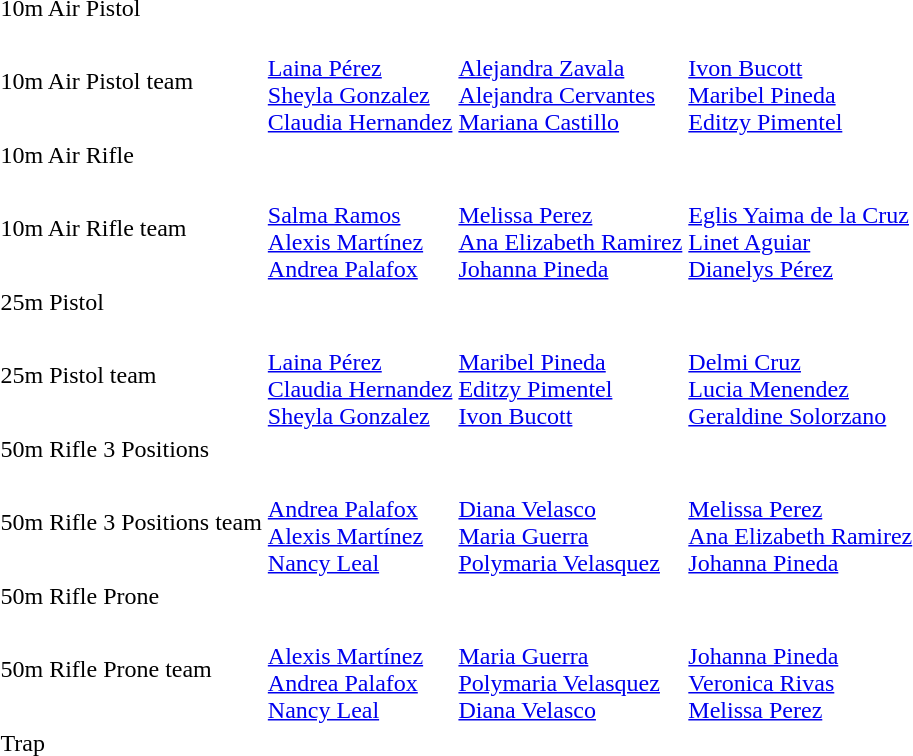<table>
<tr>
<td>10m Air Pistol</td>
<td></td>
<td></td>
<td></td>
</tr>
<tr>
<td>10m Air Pistol team</td>
<td><br><a href='#'>Laina Pérez</a><br><a href='#'>Sheyla Gonzalez</a><br><a href='#'>Claudia Hernandez</a></td>
<td><br><a href='#'>Alejandra Zavala</a><br><a href='#'>Alejandra Cervantes</a><br><a href='#'>Mariana Castillo</a></td>
<td><br><a href='#'>Ivon Bucott</a><br><a href='#'>Maribel Pineda</a><br><a href='#'>Editzy Pimentel</a></td>
</tr>
<tr>
<td>10m Air Rifle</td>
<td></td>
<td></td>
<td></td>
</tr>
<tr>
<td>10m Air Rifle team</td>
<td><br><a href='#'>Salma Ramos</a><br><a href='#'>Alexis Martínez</a><br><a href='#'>Andrea Palafox</a></td>
<td><br><a href='#'>Melissa Perez</a><br><a href='#'>Ana Elizabeth Ramirez</a><br><a href='#'>Johanna Pineda</a></td>
<td><br><a href='#'>Eglis Yaima de la Cruz</a><br><a href='#'>Linet Aguiar</a><br><a href='#'>Dianelys Pérez</a></td>
</tr>
<tr>
<td>25m Pistol</td>
<td></td>
<td></td>
<td></td>
</tr>
<tr>
<td>25m Pistol team</td>
<td><br><a href='#'>Laina Pérez</a><br><a href='#'>Claudia Hernandez</a><br><a href='#'>Sheyla Gonzalez</a></td>
<td><br><a href='#'>Maribel Pineda</a><br><a href='#'>Editzy Pimentel</a><br><a href='#'>Ivon Bucott</a></td>
<td><br><a href='#'>Delmi Cruz</a><br><a href='#'>Lucia Menendez</a><br><a href='#'>Geraldine Solorzano</a></td>
</tr>
<tr>
<td>50m Rifle 3 Positions</td>
<td></td>
<td></td>
<td></td>
</tr>
<tr>
<td>50m Rifle 3 Positions team</td>
<td><br><a href='#'>Andrea Palafox</a><br><a href='#'>Alexis Martínez</a><br><a href='#'>Nancy Leal</a></td>
<td><br><a href='#'>Diana Velasco</a><br><a href='#'>Maria Guerra</a><br><a href='#'>Polymaria Velasquez</a></td>
<td><br><a href='#'>Melissa Perez</a><br><a href='#'>Ana Elizabeth Ramirez</a><br><a href='#'>Johanna Pineda</a></td>
</tr>
<tr>
<td>50m Rifle Prone</td>
<td></td>
<td></td>
<td></td>
</tr>
<tr>
<td>50m Rifle Prone team</td>
<td><br><a href='#'>Alexis Martínez</a><br><a href='#'>Andrea Palafox</a><br><a href='#'>Nancy Leal</a></td>
<td><br><a href='#'>Maria Guerra</a><br><a href='#'>Polymaria Velasquez</a><br><a href='#'>Diana Velasco</a></td>
<td><br><a href='#'>Johanna Pineda</a><br><a href='#'>Veronica Rivas</a><br><a href='#'>Melissa Perez</a></td>
</tr>
<tr>
<td>Trap</td>
<td></td>
<td></td>
<td></td>
</tr>
<tr>
</tr>
</table>
